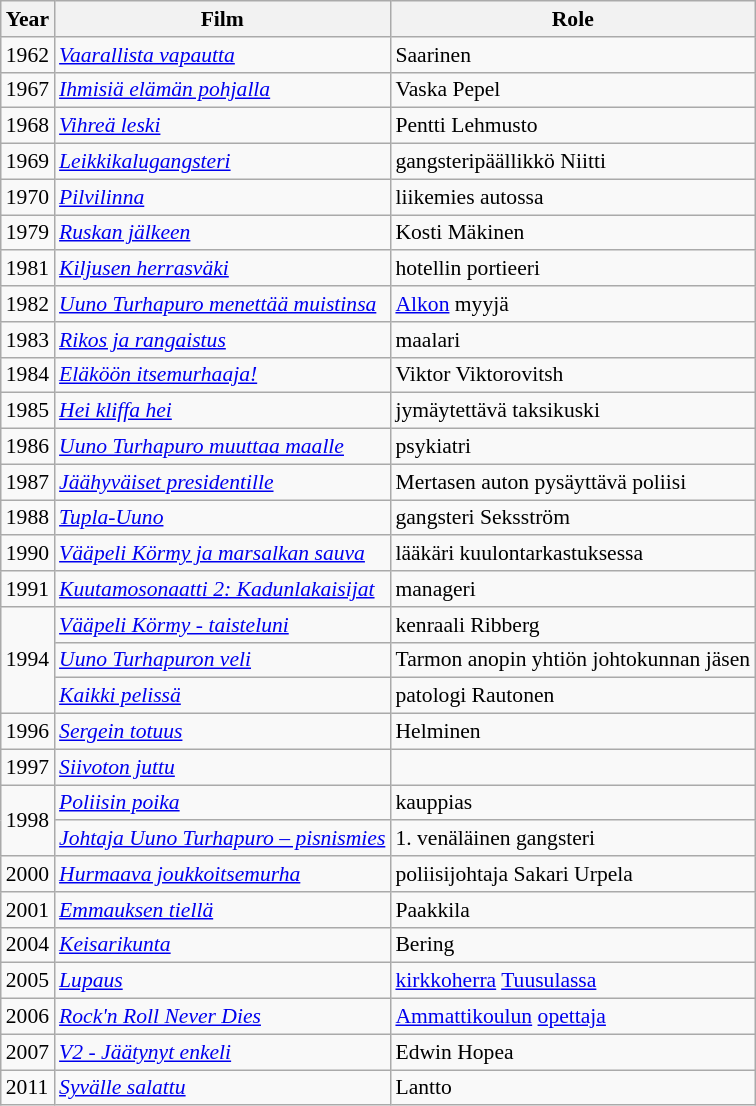<table class="wikitable" style="font-size:90%;">
<tr>
<th>Year</th>
<th>Film</th>
<th>Role</th>
</tr>
<tr>
<td>1962</td>
<td><em><a href='#'>Vaarallista vapautta</a></em></td>
<td>Saarinen</td>
</tr>
<tr>
<td>1967</td>
<td><em><a href='#'>Ihmisiä elämän pohjalla</a></em></td>
<td>Vaska Pepel</td>
</tr>
<tr>
<td>1968</td>
<td><em><a href='#'>Vihreä leski</a></em></td>
<td>Pentti Lehmusto</td>
</tr>
<tr>
<td>1969</td>
<td><em><a href='#'>Leikkikalugangsteri</a></em></td>
<td>gangsteripäällikkö Niitti</td>
</tr>
<tr>
<td>1970</td>
<td><em><a href='#'>Pilvilinna</a></em></td>
<td>liikemies autossa</td>
</tr>
<tr>
<td>1979</td>
<td><em><a href='#'>Ruskan jälkeen</a></em></td>
<td>Kosti Mäkinen</td>
</tr>
<tr>
<td>1981</td>
<td><em><a href='#'>Kiljusen herrasväki</a></em></td>
<td>hotellin portieeri</td>
</tr>
<tr>
<td>1982</td>
<td><em><a href='#'>Uuno Turhapuro menettää muistinsa</a></em></td>
<td><a href='#'>Alkon</a> myyjä</td>
</tr>
<tr>
<td>1983</td>
<td><em><a href='#'>Rikos ja rangaistus</a></em></td>
<td>maalari</td>
</tr>
<tr>
<td>1984</td>
<td><em><a href='#'>Eläköön itsemurhaaja!</a></em></td>
<td>Viktor Viktorovitsh</td>
</tr>
<tr>
<td>1985</td>
<td><em><a href='#'>Hei kliffa hei</a></em></td>
<td>jymäytettävä taksikuski</td>
</tr>
<tr>
<td>1986</td>
<td><em><a href='#'>Uuno Turhapuro muuttaa maalle</a></em></td>
<td>psykiatri</td>
</tr>
<tr>
<td>1987</td>
<td><em><a href='#'>Jäähyväiset presidentille</a></em></td>
<td>Mertasen auton pysäyttävä poliisi</td>
</tr>
<tr>
<td>1988</td>
<td><em><a href='#'>Tupla-Uuno</a></em></td>
<td>gangsteri Seksström</td>
</tr>
<tr>
<td>1990</td>
<td><em><a href='#'>Vääpeli Körmy ja marsalkan sauva</a></em></td>
<td>lääkäri kuulontarkastuksessa</td>
</tr>
<tr>
<td>1991</td>
<td><em><a href='#'>Kuutamosonaatti 2: Kadunlakaisijat</a></em></td>
<td>manageri</td>
</tr>
<tr>
<td rowspan="3">1994</td>
<td><em><a href='#'>Vääpeli Körmy - taisteluni</a></em></td>
<td>kenraali Ribberg</td>
</tr>
<tr>
<td><em><a href='#'>Uuno Turhapuron veli</a></em></td>
<td>Tarmon anopin yhtiön johtokunnan jäsen</td>
</tr>
<tr>
<td><em><a href='#'>Kaikki pelissä</a></em></td>
<td>patologi Rautonen</td>
</tr>
<tr>
<td>1996</td>
<td><em><a href='#'>Sergein totuus</a></em></td>
<td>Helminen</td>
</tr>
<tr>
<td>1997</td>
<td><em><a href='#'>Siivoton juttu</a></em></td>
<td></td>
</tr>
<tr>
<td rowspan="2">1998</td>
<td><em><a href='#'>Poliisin poika</a></em></td>
<td>kauppias</td>
</tr>
<tr>
<td><em><a href='#'>Johtaja Uuno Turhapuro – pisnismies</a></em></td>
<td>1. venäläinen gangsteri</td>
</tr>
<tr>
<td>2000</td>
<td><em><a href='#'>Hurmaava joukkoitsemurha</a></em></td>
<td>poliisijohtaja Sakari Urpela</td>
</tr>
<tr>
<td>2001</td>
<td><em><a href='#'>Emmauksen tiellä</a></em></td>
<td>Paakkila</td>
</tr>
<tr>
<td>2004</td>
<td><em><a href='#'>Keisarikunta</a></em></td>
<td>Bering</td>
</tr>
<tr>
<td>2005</td>
<td><em><a href='#'>Lupaus</a></em></td>
<td><a href='#'>kirkkoherra</a> <a href='#'>Tuusulassa</a></td>
</tr>
<tr>
<td>2006</td>
<td><em><a href='#'>Rock'n Roll Never Dies</a></em></td>
<td><a href='#'>Ammattikoulun</a> <a href='#'>opettaja</a></td>
</tr>
<tr>
<td>2007</td>
<td><em><a href='#'>V2 - Jäätynyt enkeli</a></em></td>
<td>Edwin Hopea</td>
</tr>
<tr>
<td>2011</td>
<td><em><a href='#'>Syvälle salattu</a></em></td>
<td>Lantto</td>
</tr>
</table>
